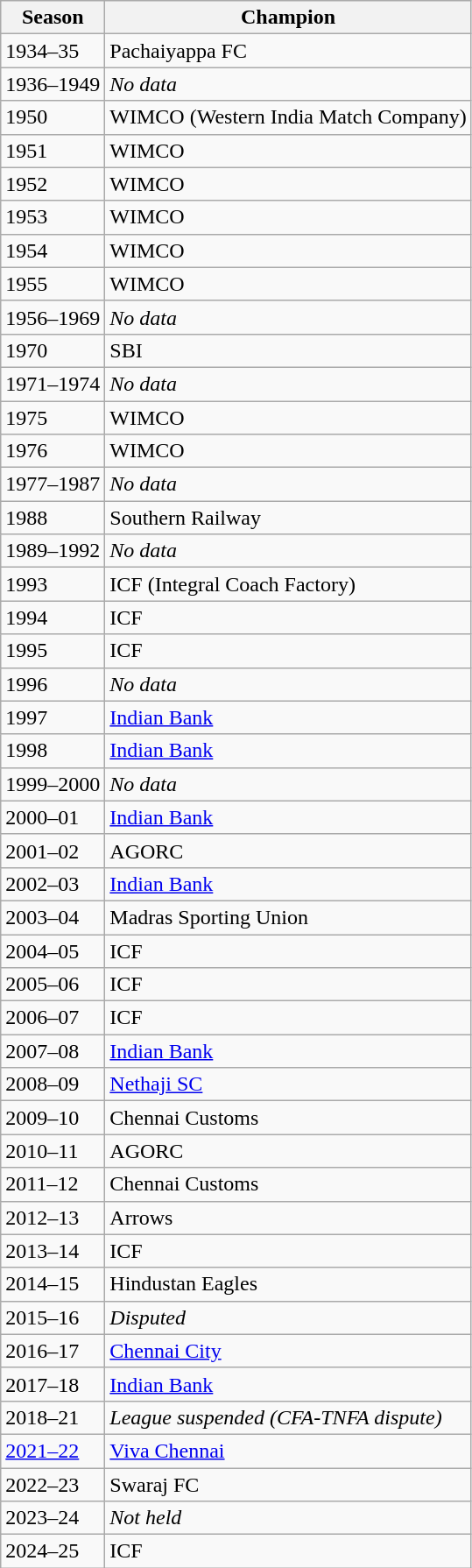<table class="wikitable">
<tr>
<th>Season</th>
<th>Champion</th>
</tr>
<tr>
<td>1934–35</td>
<td>Pachaiyappa FC</td>
</tr>
<tr>
<td>1936–1949</td>
<td><em>No data</em></td>
</tr>
<tr>
<td>1950</td>
<td>WIMCO (Western India Match Company)</td>
</tr>
<tr>
<td>1951</td>
<td>WIMCO</td>
</tr>
<tr>
<td>1952</td>
<td>WIMCO</td>
</tr>
<tr>
<td>1953</td>
<td>WIMCO</td>
</tr>
<tr>
<td>1954</td>
<td>WIMCO</td>
</tr>
<tr>
<td>1955</td>
<td>WIMCO</td>
</tr>
<tr>
<td>1956–1969</td>
<td><em>No data</em></td>
</tr>
<tr>
<td>1970</td>
<td>SBI</td>
</tr>
<tr>
<td>1971–1974</td>
<td><em>No data</em></td>
</tr>
<tr>
<td>1975</td>
<td>WIMCO</td>
</tr>
<tr>
<td>1976</td>
<td>WIMCO</td>
</tr>
<tr>
<td>1977–1987</td>
<td><em>No data</em></td>
</tr>
<tr>
<td>1988</td>
<td>Southern Railway</td>
</tr>
<tr>
<td>1989–1992</td>
<td><em>No data</em></td>
</tr>
<tr>
<td>1993</td>
<td>ICF (Integral Coach Factory)</td>
</tr>
<tr>
<td>1994</td>
<td>ICF</td>
</tr>
<tr>
<td>1995</td>
<td>ICF</td>
</tr>
<tr>
<td>1996</td>
<td><em>No data</em></td>
</tr>
<tr>
<td>1997</td>
<td><a href='#'>Indian Bank</a></td>
</tr>
<tr>
<td>1998</td>
<td><a href='#'>Indian Bank</a></td>
</tr>
<tr>
<td>1999–2000</td>
<td><em>No data</em></td>
</tr>
<tr>
<td>2000–01</td>
<td><a href='#'>Indian Bank</a></td>
</tr>
<tr>
<td>2001–02</td>
<td>AGORC</td>
</tr>
<tr>
<td>2002–03</td>
<td><a href='#'>Indian Bank</a></td>
</tr>
<tr>
<td>2003–04</td>
<td>Madras Sporting Union</td>
</tr>
<tr>
<td>2004–05</td>
<td>ICF</td>
</tr>
<tr>
<td>2005–06</td>
<td>ICF</td>
</tr>
<tr>
<td>2006–07</td>
<td>ICF</td>
</tr>
<tr>
<td>2007–08</td>
<td><a href='#'>Indian Bank</a></td>
</tr>
<tr>
<td>2008–09</td>
<td><a href='#'>Nethaji SC</a></td>
</tr>
<tr>
<td>2009–10</td>
<td>Chennai Customs</td>
</tr>
<tr>
<td>2010–11</td>
<td>AGORC</td>
</tr>
<tr>
<td>2011–12</td>
<td>Chennai Customs</td>
</tr>
<tr>
<td>2012–13</td>
<td>Arrows</td>
</tr>
<tr>
<td>2013–14</td>
<td>ICF</td>
</tr>
<tr>
<td>2014–15</td>
<td>Hindustan Eagles</td>
</tr>
<tr>
<td>2015–16</td>
<td><em>Disputed</em></td>
</tr>
<tr>
<td>2016–17</td>
<td><a href='#'>Chennai City</a></td>
</tr>
<tr>
<td>2017–18</td>
<td><a href='#'>Indian Bank</a></td>
</tr>
<tr>
<td>2018–21</td>
<td><em>League suspended (CFA-TNFA dispute)</em></td>
</tr>
<tr>
<td><a href='#'>2021–22</a></td>
<td><a href='#'>Viva Chennai</a></td>
</tr>
<tr>
<td>2022–23</td>
<td>Swaraj FC</td>
</tr>
<tr>
<td>2023–24</td>
<td><em>Not held</em></td>
</tr>
<tr>
<td>2024–25</td>
<td>ICF</td>
</tr>
</table>
